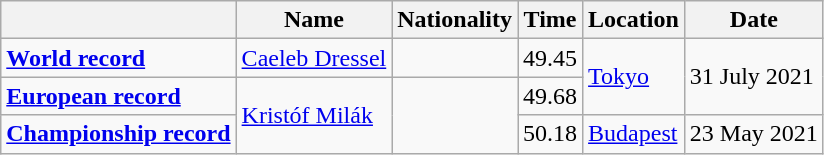<table class=wikitable>
<tr>
<th></th>
<th>Name</th>
<th>Nationality</th>
<th>Time</th>
<th>Location</th>
<th>Date</th>
</tr>
<tr>
<td><strong><a href='#'>World record</a></strong></td>
<td><a href='#'>Caeleb Dressel</a></td>
<td></td>
<td>49.45</td>
<td rowspan=2><a href='#'>Tokyo</a></td>
<td rowspan=2>31 July 2021</td>
</tr>
<tr>
<td><strong><a href='#'>European record</a></strong></td>
<td rowspan=2><a href='#'>Kristóf Milák</a></td>
<td rowspan=2></td>
<td>49.68</td>
</tr>
<tr>
<td><strong><a href='#'>Championship record</a></strong></td>
<td>50.18</td>
<td><a href='#'>Budapest</a></td>
<td>23 May 2021</td>
</tr>
</table>
